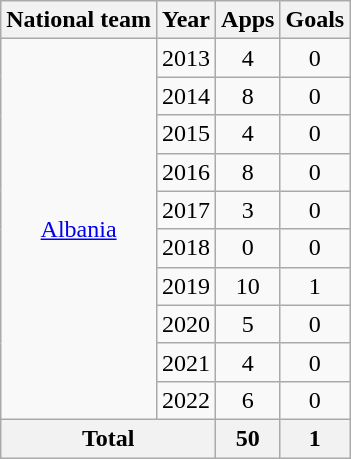<table class="wikitable" style="text-align:center">
<tr>
<th>National team</th>
<th>Year</th>
<th>Apps</th>
<th>Goals</th>
</tr>
<tr>
<td rowspan=10><a href='#'>Albania</a></td>
<td>2013</td>
<td>4</td>
<td>0</td>
</tr>
<tr>
<td>2014</td>
<td>8</td>
<td>0</td>
</tr>
<tr>
<td>2015</td>
<td>4</td>
<td>0</td>
</tr>
<tr>
<td>2016</td>
<td>8</td>
<td>0</td>
</tr>
<tr>
<td>2017</td>
<td>3</td>
<td>0</td>
</tr>
<tr>
<td>2018</td>
<td>0</td>
<td>0</td>
</tr>
<tr>
<td>2019</td>
<td>10</td>
<td>1</td>
</tr>
<tr>
<td>2020</td>
<td>5</td>
<td>0</td>
</tr>
<tr>
<td>2021</td>
<td>4</td>
<td>0</td>
</tr>
<tr>
<td>2022</td>
<td>6</td>
<td>0</td>
</tr>
<tr>
<th colspan="2">Total</th>
<th>50</th>
<th>1</th>
</tr>
</table>
